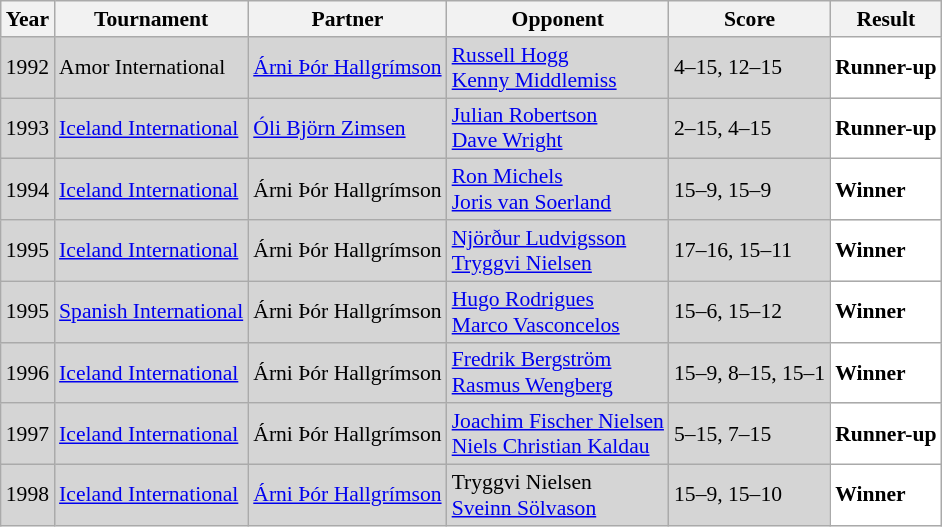<table class="sortable wikitable" style="font-size: 90%;">
<tr>
<th>Year</th>
<th>Tournament</th>
<th>Partner</th>
<th>Opponent</th>
<th>Score</th>
<th>Result</th>
</tr>
<tr style="background:#D5D5D5">
<td align="center">1992</td>
<td align="left">Amor International</td>
<td align="left"> <a href='#'>Árni Þór Hallgrímson</a></td>
<td align="left"> <a href='#'>Russell Hogg</a><br> <a href='#'>Kenny Middlemiss</a></td>
<td align="left">4–15, 12–15</td>
<td style="text-align:left; background:white"><strong> Runner-up</strong></td>
</tr>
<tr style="background:#D5D5D5">
<td align="center">1993</td>
<td align="left"><a href='#'>Iceland International</a></td>
<td align="left"> <a href='#'>Óli Björn Zimsen</a></td>
<td align="left"> <a href='#'>Julian Robertson</a><br> <a href='#'>Dave Wright</a></td>
<td align="left">2–15, 4–15</td>
<td style="text-align:left; background:white"><strong> Runner-up</strong></td>
</tr>
<tr style="background:#D5D5D5">
<td align="center">1994</td>
<td align="left"><a href='#'>Iceland International</a></td>
<td align="left"> Árni Þór Hallgrímson</td>
<td align="left"> <a href='#'>Ron Michels</a><br> <a href='#'>Joris van Soerland</a></td>
<td align="left">15–9, 15–9</td>
<td style="text-align:left; background:white"> <strong>Winner</strong></td>
</tr>
<tr style="background:#D5D5D5">
<td align="center">1995</td>
<td align="left"><a href='#'>Iceland International</a></td>
<td align="left"> Árni Þór Hallgrímson</td>
<td align="left"> <a href='#'>Njörður Ludvigsson</a><br> <a href='#'>Tryggvi Nielsen</a></td>
<td align="left">17–16, 15–11</td>
<td style="text-align:left; background:white"> <strong>Winner</strong></td>
</tr>
<tr style="background:#D5D5D5">
<td align="center">1995</td>
<td align="left"><a href='#'>Spanish International</a></td>
<td align="left"> Árni Þór Hallgrímson</td>
<td align="left"> <a href='#'>Hugo Rodrigues</a><br> <a href='#'>Marco Vasconcelos</a></td>
<td align="left">15–6, 15–12</td>
<td style="text-align:left; background:white"> <strong>Winner</strong></td>
</tr>
<tr style="background:#D5D5D5">
<td align="center">1996</td>
<td align="left"><a href='#'>Iceland International</a></td>
<td align="left"> Árni Þór Hallgrímson</td>
<td align="left"> <a href='#'>Fredrik Bergström</a><br> <a href='#'>Rasmus Wengberg</a></td>
<td align="left">15–9, 8–15, 15–1</td>
<td style="text-align:left; background:white"> <strong>Winner</strong></td>
</tr>
<tr style="background:#D5D5D5">
<td align="center">1997</td>
<td align="left"><a href='#'>Iceland International</a></td>
<td align="left"> Árni Þór Hallgrímson</td>
<td align="left"> <a href='#'>Joachim Fischer Nielsen</a><br> <a href='#'>Niels Christian Kaldau</a></td>
<td align="left">5–15, 7–15</td>
<td style="text-align:left; background:white"><strong> Runner-up</strong></td>
</tr>
<tr style="background:#D5D5D5">
<td align="center">1998</td>
<td align="left"><a href='#'>Iceland International</a></td>
<td align="left"> <a href='#'>Árni Þór Hallgrímson</a></td>
<td align="left"> Tryggvi Nielsen<br> <a href='#'>Sveinn Sölvason</a></td>
<td align="left">15–9, 15–10</td>
<td style="text-align:left; background:white"> <strong>Winner</strong></td>
</tr>
</table>
